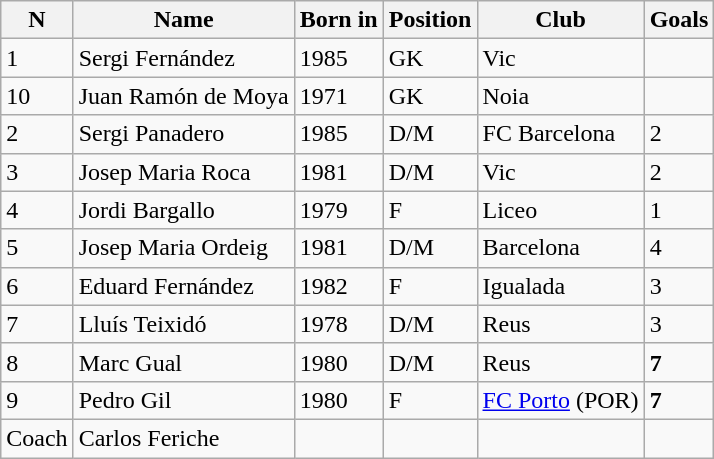<table class="wikitable">
<tr>
<th>N</th>
<th>Name</th>
<th>Born in</th>
<th>Position</th>
<th>Club</th>
<th>Goals</th>
</tr>
<tr>
<td>1</td>
<td>Sergi Fernández</td>
<td>1985</td>
<td>GK</td>
<td>Vic</td>
<td></td>
</tr>
<tr>
<td>10</td>
<td>Juan Ramón de Moya</td>
<td>1971</td>
<td>GK</td>
<td>Noia</td>
<td></td>
</tr>
<tr>
<td>2</td>
<td>Sergi Panadero</td>
<td>1985</td>
<td>D/M</td>
<td>FC Barcelona</td>
<td>2</td>
</tr>
<tr>
<td>3</td>
<td>Josep Maria Roca</td>
<td>1981</td>
<td>D/M</td>
<td>Vic</td>
<td>2</td>
</tr>
<tr>
<td>4</td>
<td>Jordi Bargallo</td>
<td>1979</td>
<td>F</td>
<td>Liceo</td>
<td>1</td>
</tr>
<tr>
<td>5</td>
<td>Josep Maria Ordeig</td>
<td>1981</td>
<td>D/M</td>
<td>Barcelona</td>
<td>4</td>
</tr>
<tr>
<td>6</td>
<td>Eduard Fernández</td>
<td>1982</td>
<td>F</td>
<td>Igualada</td>
<td>3</td>
</tr>
<tr>
<td>7</td>
<td>Lluís Teixidó</td>
<td>1978</td>
<td>D/M</td>
<td>Reus</td>
<td>3</td>
</tr>
<tr>
<td>8</td>
<td>Marc Gual</td>
<td>1980</td>
<td>D/M</td>
<td>Reus</td>
<td><strong>7</strong></td>
</tr>
<tr>
<td>9</td>
<td>Pedro Gil</td>
<td>1980</td>
<td>F</td>
<td><a href='#'>FC Porto</a> (POR)</td>
<td><strong>7</strong></td>
</tr>
<tr>
<td>Coach</td>
<td>Carlos Feriche</td>
<td></td>
<td></td>
<td></td>
</tr>
</table>
